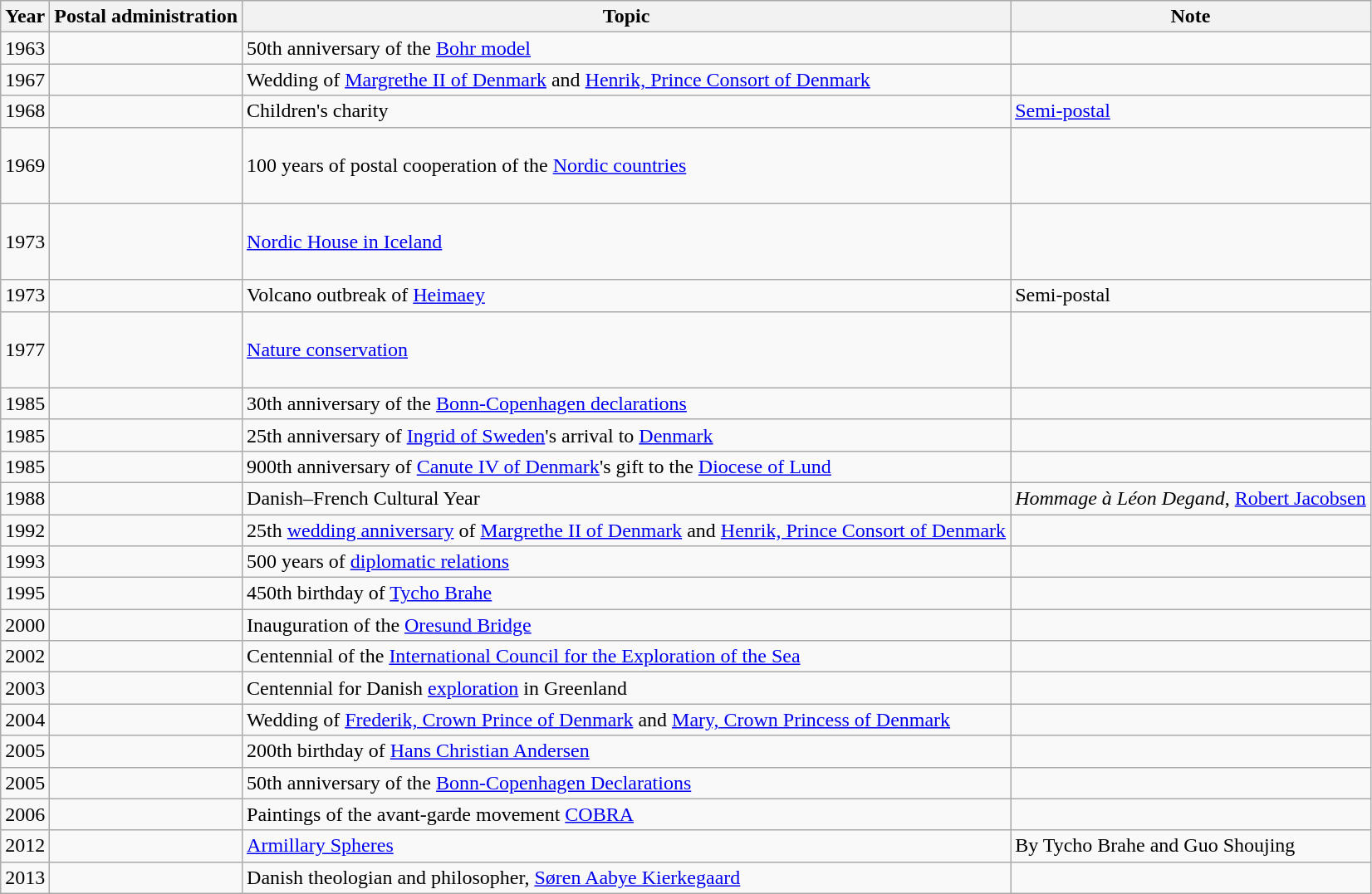<table class="wikitable">
<tr>
<th>Year</th>
<th>Postal administration</th>
<th>Topic</th>
<th>Note</th>
</tr>
<tr>
<td>1963</td>
<td></td>
<td>50th anniversary of the <a href='#'>Bohr model</a></td>
<td></td>
</tr>
<tr>
<td>1967</td>
<td></td>
<td>Wedding of <a href='#'>Margrethe II of Denmark</a> and <a href='#'>Henrik, Prince Consort of Denmark</a></td>
<td></td>
</tr>
<tr>
<td>1968</td>
<td></td>
<td>Children's charity</td>
<td><a href='#'>Semi-postal</a></td>
</tr>
<tr>
<td>1969</td>
<td><br><br><br></td>
<td>100 years of postal cooperation of the <a href='#'>Nordic countries</a></td>
<td></td>
</tr>
<tr>
<td>1973</td>
<td><br><br><br></td>
<td><a href='#'>Nordic House in Iceland</a></td>
<td></td>
</tr>
<tr>
<td>1973</td>
<td></td>
<td>Volcano outbreak of <a href='#'>Heimaey</a></td>
<td>Semi-postal</td>
</tr>
<tr>
<td>1977</td>
<td><br><br><br></td>
<td><a href='#'>Nature conservation</a></td>
<td></td>
</tr>
<tr>
<td>1985</td>
<td></td>
<td>30th anniversary of the <a href='#'>Bonn-Copenhagen declarations</a></td>
<td></td>
</tr>
<tr>
<td>1985</td>
<td></td>
<td>25th anniversary of <a href='#'>Ingrid of Sweden</a>'s arrival to <a href='#'>Denmark</a></td>
<td></td>
</tr>
<tr>
<td>1985</td>
<td></td>
<td>900th anniversary of <a href='#'>Canute IV of Denmark</a>'s gift to the <a href='#'>Diocese of Lund</a></td>
<td></td>
</tr>
<tr>
<td>1988</td>
<td></td>
<td>Danish–French Cultural Year</td>
<td><em>Hommage à Léon Degand</em>, <a href='#'>Robert Jacobsen</a></td>
</tr>
<tr>
<td>1992</td>
<td></td>
<td>25th <a href='#'>wedding anniversary</a> of <a href='#'>Margrethe II of Denmark</a> and <a href='#'>Henrik, Prince Consort of Denmark</a></td>
<td></td>
</tr>
<tr>
<td>1993</td>
<td></td>
<td>500 years of <a href='#'>diplomatic relations</a></td>
<td></td>
</tr>
<tr>
<td>1995</td>
<td></td>
<td>450th birthday of <a href='#'>Tycho Brahe</a></td>
<td></td>
</tr>
<tr>
<td>2000</td>
<td></td>
<td>Inauguration of the <a href='#'>Oresund Bridge</a></td>
<td></td>
</tr>
<tr>
<td>2002</td>
<td><br></td>
<td>Centennial of the <a href='#'>International Council for the Exploration of the Sea</a></td>
<td></td>
</tr>
<tr>
<td>2003</td>
<td></td>
<td>Centennial for Danish <a href='#'>exploration</a> in Greenland</td>
<td></td>
</tr>
<tr>
<td>2004</td>
<td><br></td>
<td>Wedding of <a href='#'>Frederik, Crown Prince of Denmark</a> and <a href='#'>Mary, Crown Princess of Denmark</a></td>
<td></td>
</tr>
<tr>
<td>2005</td>
<td></td>
<td>200th birthday of <a href='#'>Hans Christian Andersen</a></td>
<td></td>
</tr>
<tr>
<td>2005</td>
<td></td>
<td>50th anniversary of the <a href='#'>Bonn-Copenhagen Declarations</a></td>
<td></td>
</tr>
<tr>
<td>2006</td>
<td></td>
<td>Paintings of the avant-garde movement <a href='#'>COBRA</a></td>
<td></td>
</tr>
<tr>
<td>2012</td>
<td></td>
<td><a href='#'>Armillary Spheres</a></td>
<td>By Tycho Brahe and Guo Shoujing</td>
</tr>
<tr>
<td>2013</td>
<td></td>
<td>Danish theologian and philosopher, <a href='#'>Søren Aabye Kierkegaard</a></td>
</tr>
</table>
